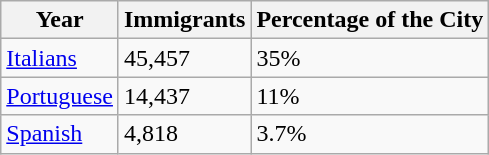<table class="wikitable sortable">
<tr>
<th>Year</th>
<th>Immigrants</th>
<th>Percentage of the City</th>
</tr>
<tr>
<td> <a href='#'>Italians</a></td>
<td>45,457</td>
<td>35%</td>
</tr>
<tr>
<td> <a href='#'>Portuguese</a></td>
<td>14,437</td>
<td>11%</td>
</tr>
<tr>
<td> <a href='#'>Spanish</a></td>
<td>4,818</td>
<td>3.7%</td>
</tr>
</table>
